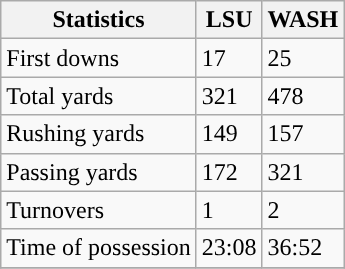<table class="wikitable" style="float: left;">
<tr>
<th>Statistics</th>
<th>LSU</th>
<th>WASH</th>
</tr>
<tr>
<td>First downs</td>
<td>17</td>
<td>25</td>
</tr>
<tr>
<td>Total yards</td>
<td>321</td>
<td>478</td>
</tr>
<tr>
<td>Rushing yards</td>
<td>149</td>
<td>157</td>
</tr>
<tr>
<td>Passing yards</td>
<td>172</td>
<td>321</td>
</tr>
<tr>
<td>Turnovers</td>
<td>1</td>
<td>2</td>
</tr>
<tr>
<td>Time of possession</td>
<td>23:08</td>
<td>36:52</td>
</tr>
<tr>
</tr>
</table>
